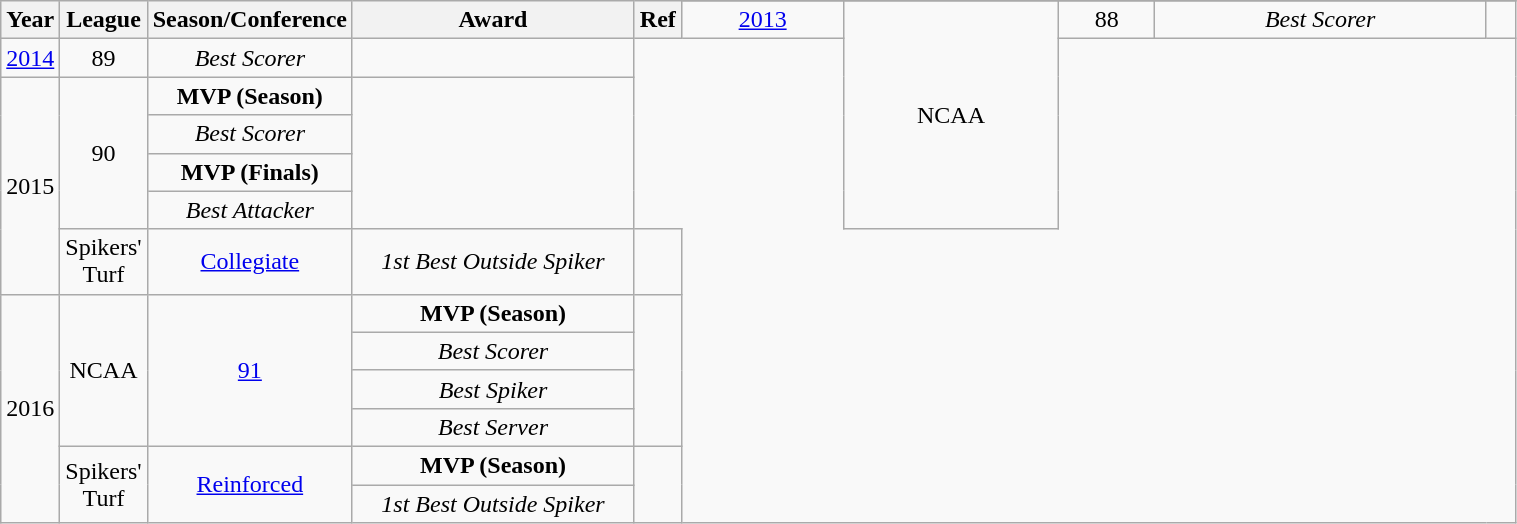<table class="wikitable sortable" style="text-align:center" width="80%">
<tr>
<th style="width:5px;" rowspan="2">Year</th>
<th style="width:25px;" rowspan="2">League</th>
<th style="width:100px;" rowspan="2">Season/Conference</th>
<th style="width:180px;" rowspan="2">Award</th>
<th style="width:25px;" rowspan="2">Ref</th>
</tr>
<tr align=center>
<td><a href='#'>2013</a></td>
<td rowspan=6>NCAA</td>
<td>88</td>
<td><em>Best Scorer</em></td>
<td></td>
</tr>
<tr align=center>
<td><a href='#'>2014</a></td>
<td>89</td>
<td><em>Best Scorer</em></td>
<td></td>
</tr>
<tr align=center>
<td rowspan=5>2015</td>
<td rowspan=4>90</td>
<td><strong>MVP (Season)</strong></td>
<td rowspan=4></td>
</tr>
<tr align=center>
<td><em>Best Scorer</em></td>
</tr>
<tr align=center>
<td><strong>MVP (Finals)</strong></td>
</tr>
<tr align=center>
<td><em>Best Attacker</em></td>
</tr>
<tr align=center>
<td>Spikers' Turf</td>
<td><a href='#'>Collegiate</a></td>
<td><em>1st Best Outside Spiker</em></td>
<td></td>
</tr>
<tr align=center>
<td rowspan=6>2016</td>
<td rowspan=4>NCAA</td>
<td rowspan=4><a href='#'>91</a></td>
<td><strong>MVP (Season)</strong></td>
<td rowspan=4></td>
</tr>
<tr align=center>
<td><em>Best Scorer</em></td>
</tr>
<tr align=center>
<td><em>Best Spiker</em></td>
</tr>
<tr align=center>
<td><em>Best Server</em></td>
</tr>
<tr align=center>
<td rowspan=2>Spikers' Turf</td>
<td rowspan=2><a href='#'>Reinforced</a></td>
<td><strong>MVP (Season)</strong></td>
<td rowspan=2></td>
</tr>
<tr align=center>
<td><em>1st Best Outside Spiker</em></td>
</tr>
</table>
